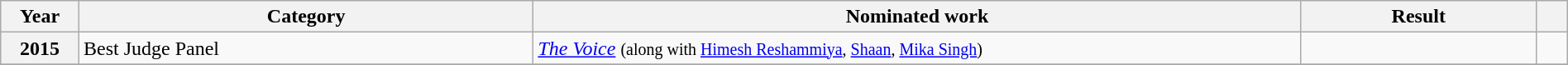<table class="wikitable plainrowheaders" width="100%" textcolor:#000;">
<tr>
<th scope="col" width=5%><strong>Year</strong></th>
<th scope="col" width=29%><strong>Category</strong></th>
<th scope="col" width=49%><strong>Nominated work</strong></th>
<th scope="col" width=15%><strong>Result</strong></th>
<th scope="col" width=2%><strong></strong></th>
</tr>
<tr>
<th scope="row">2015</th>
<td>Best Judge Panel</td>
<td><em><a href='#'>The Voice</a></em> <small>(along with <a href='#'>Himesh Reshammiya</a>, <a href='#'>Shaan</a>, <a href='#'>Mika Singh</a>)</small></td>
<td></td>
<td style="text-align:center;"></td>
</tr>
<tr>
</tr>
</table>
